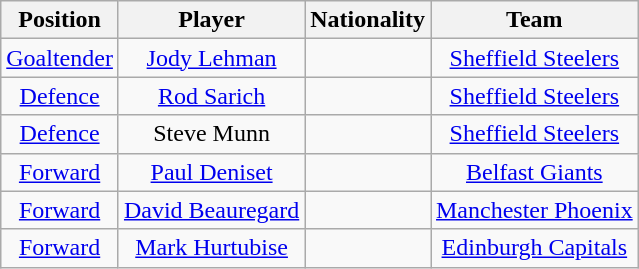<table class="wikitable">
<tr>
<th>Position</th>
<th>Player</th>
<th>Nationality</th>
<th>Team</th>
</tr>
<tr align="center">
<td><a href='#'>Goaltender</a></td>
<td><a href='#'>Jody Lehman</a></td>
<td></td>
<td><a href='#'>Sheffield Steelers</a></td>
</tr>
<tr align="center">
<td><a href='#'>Defence</a></td>
<td><a href='#'>Rod Sarich</a></td>
<td></td>
<td><a href='#'>Sheffield Steelers</a></td>
</tr>
<tr align="center">
<td><a href='#'>Defence</a></td>
<td>Steve Munn</td>
<td></td>
<td><a href='#'>Sheffield Steelers</a></td>
</tr>
<tr align="center">
<td><a href='#'>Forward</a></td>
<td><a href='#'>Paul Deniset</a></td>
<td></td>
<td><a href='#'>Belfast Giants</a></td>
</tr>
<tr align="center">
<td><a href='#'>Forward</a></td>
<td><a href='#'>David Beauregard</a></td>
<td></td>
<td><a href='#'>Manchester Phoenix</a></td>
</tr>
<tr align="center">
<td><a href='#'>Forward</a></td>
<td><a href='#'>Mark Hurtubise</a></td>
<td></td>
<td><a href='#'>Edinburgh Capitals</a></td>
</tr>
</table>
